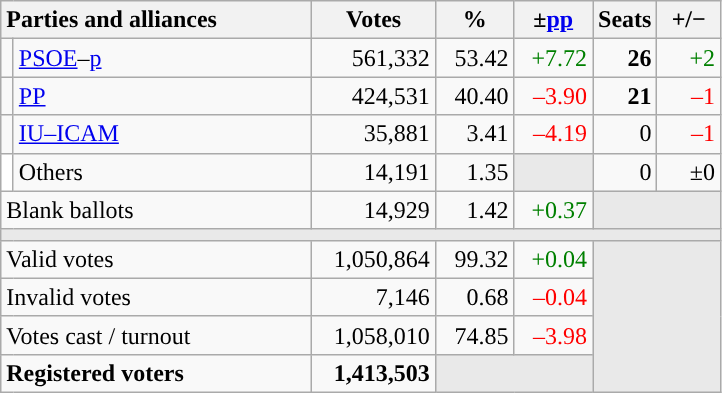<table class="wikitable" style="text-align:right;">
<tr>
<th style="text-align:left;" colspan="2" width="200">Parties and alliances</th>
<th width="75">Votes</th>
<th width="45">%</th>
<th width="45">±<a href='#'>pp</a></th>
<th width="35">Seats</th>
<th width="35">+/−</th>
</tr>
<tr>
<td width="1" style="color:inherit;background:"></td>
<td align="left"><a href='#'>PSOE</a>–<a href='#'>p</a></td>
<td>561,332</td>
<td>53.42</td>
<td style="color:green;">+7.72</td>
<td><strong>26</strong></td>
<td style="color:green;">+2</td>
</tr>
<tr>
<td style="color:inherit;background:"></td>
<td align="left"><a href='#'>PP</a></td>
<td>424,531</td>
<td>40.40</td>
<td style="color:red;">–3.90</td>
<td><strong>21</strong></td>
<td style="color:red;">–1</td>
</tr>
<tr>
<td style="color:inherit;background:"></td>
<td align="left"><a href='#'>IU–ICAM</a></td>
<td>35,881</td>
<td>3.41</td>
<td style="color:red;">–4.19</td>
<td>0</td>
<td style="color:red;">–1</td>
</tr>
<tr>
<td bgcolor="white"></td>
<td align="left">Others</td>
<td>14,191</td>
<td>1.35</td>
<td bgcolor="#E9E9E9"></td>
<td>0</td>
<td>±0</td>
</tr>
<tr>
<td align="left" colspan="2">Blank ballots</td>
<td>14,929</td>
<td>1.42</td>
<td style="color:green;">+0.37</td>
<td bgcolor="#E9E9E9" colspan="2"></td>
</tr>
<tr>
<td colspan="7" bgcolor="#E9E9E9"></td>
</tr>
<tr>
<td align="left" colspan="2">Valid votes</td>
<td>1,050,864</td>
<td>99.32</td>
<td style="color:green;">+0.04</td>
<td bgcolor="#E9E9E9" colspan="2" rowspan="4"></td>
</tr>
<tr>
<td align="left" colspan="2">Invalid votes</td>
<td>7,146</td>
<td>0.68</td>
<td style="color:red;">–0.04</td>
</tr>
<tr>
<td align="left" colspan="2">Votes cast / turnout</td>
<td>1,058,010</td>
<td>74.85</td>
<td style="color:red;">–3.98</td>
</tr>
<tr style="font-weight:bold;">
<td align="left" colspan="2">Registered voters</td>
<td>1,413,503</td>
<td bgcolor="#E9E9E9" colspan="2"></td>
</tr>
</table>
